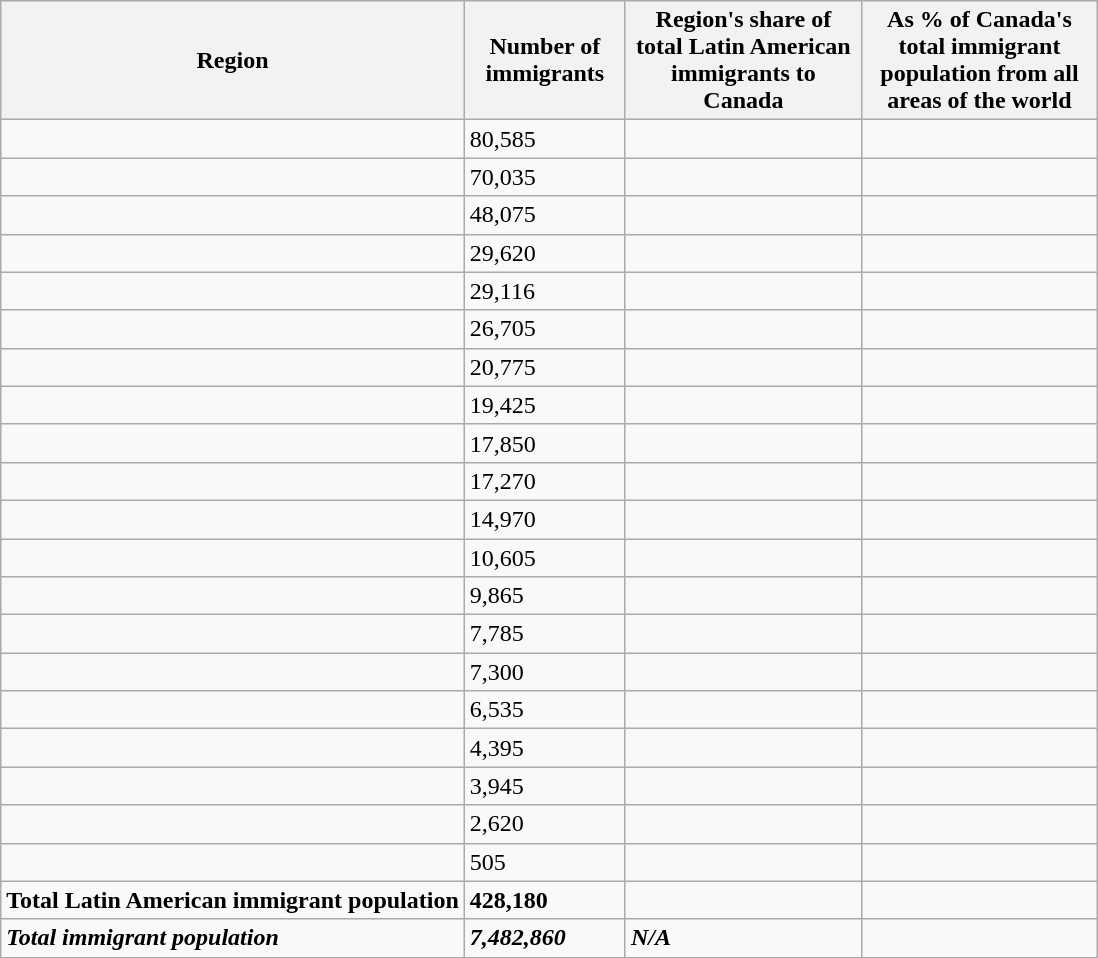<table class="wikitable sortable">
<tr>
<th>Region</th>
<th width=100>Number of immigrants</th>
<th width=150>Region's share of total Latin American immigrants to Canada</th>
<th width=150>As % of Canada's total immigrant population from all areas of the world</th>
</tr>
<tr>
<td></td>
<td>80,585</td>
<td></td>
<td></td>
</tr>
<tr>
<td></td>
<td>70,035</td>
<td></td>
<td></td>
</tr>
<tr>
<td></td>
<td>48,075</td>
<td></td>
<td></td>
</tr>
<tr>
<td></td>
<td>29,620</td>
<td></td>
<td></td>
</tr>
<tr>
<td></td>
<td>29,116</td>
<td></td>
<td></td>
</tr>
<tr>
<td></td>
<td>26,705</td>
<td></td>
<td></td>
</tr>
<tr>
<td></td>
<td>20,775</td>
<td></td>
<td></td>
</tr>
<tr>
<td></td>
<td>19,425</td>
<td></td>
<td></td>
</tr>
<tr>
<td></td>
<td>17,850</td>
<td></td>
<td></td>
</tr>
<tr>
<td></td>
<td>17,270</td>
<td></td>
<td></td>
</tr>
<tr>
<td></td>
<td>14,970</td>
<td></td>
<td></td>
</tr>
<tr>
<td></td>
<td>10,605</td>
<td></td>
<td></td>
</tr>
<tr>
<td></td>
<td>9,865</td>
<td></td>
<td></td>
</tr>
<tr>
<td></td>
<td>7,785</td>
<td></td>
<td></td>
</tr>
<tr>
<td></td>
<td>7,300</td>
<td></td>
<td></td>
</tr>
<tr>
<td></td>
<td>6,535</td>
<td></td>
<td></td>
</tr>
<tr>
<td></td>
<td>4,395</td>
<td></td>
<td></td>
</tr>
<tr>
<td></td>
<td>3,945</td>
<td></td>
<td></td>
</tr>
<tr>
<td></td>
<td>2,620</td>
<td></td>
<td></td>
</tr>
<tr>
<td></td>
<td>505</td>
<td></td>
<td></td>
</tr>
<tr>
<td><strong>Total Latin American immigrant population</strong></td>
<td><strong>428,180</strong></td>
<td><strong></strong></td>
<td><strong></strong></td>
</tr>
<tr>
<td><strong><em>Total immigrant population</em></strong></td>
<td><strong><em>7,482,860</em></strong></td>
<td><strong><em>N/A</em></strong></td>
<td><strong><em></em></strong></td>
</tr>
</table>
